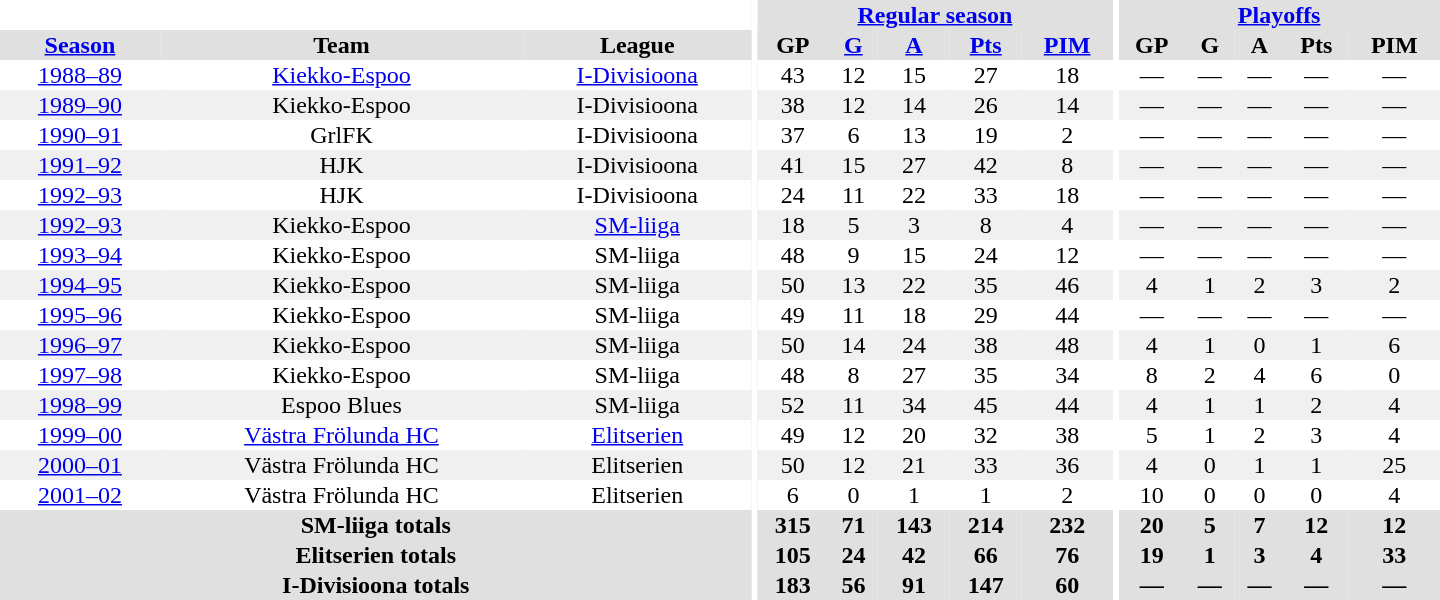<table border="0" cellpadding="1" cellspacing="0" style="text-align:center; width:60em">
<tr bgcolor="#e0e0e0">
<th colspan="3" bgcolor="#ffffff"></th>
<th rowspan="99" bgcolor="#ffffff"></th>
<th colspan="5"><a href='#'>Regular season</a></th>
<th rowspan="99" bgcolor="#ffffff"></th>
<th colspan="5"><a href='#'>Playoffs</a></th>
</tr>
<tr bgcolor="#e0e0e0">
<th><a href='#'>Season</a></th>
<th>Team</th>
<th>League</th>
<th>GP</th>
<th><a href='#'>G</a></th>
<th><a href='#'>A</a></th>
<th><a href='#'>Pts</a></th>
<th><a href='#'>PIM</a></th>
<th>GP</th>
<th>G</th>
<th>A</th>
<th>Pts</th>
<th>PIM</th>
</tr>
<tr>
<td><a href='#'>1988–89</a></td>
<td><a href='#'>Kiekko-Espoo</a></td>
<td><a href='#'>I-Divisioona</a></td>
<td>43</td>
<td>12</td>
<td>15</td>
<td>27</td>
<td>18</td>
<td>—</td>
<td>—</td>
<td>—</td>
<td>—</td>
<td>—</td>
</tr>
<tr bgcolor="#f0f0f0">
<td><a href='#'>1989–90</a></td>
<td>Kiekko-Espoo</td>
<td>I-Divisioona</td>
<td>38</td>
<td>12</td>
<td>14</td>
<td>26</td>
<td>14</td>
<td>—</td>
<td>—</td>
<td>—</td>
<td>—</td>
<td>—</td>
</tr>
<tr>
<td><a href='#'>1990–91</a></td>
<td>GrlFK</td>
<td>I-Divisioona</td>
<td>37</td>
<td>6</td>
<td>13</td>
<td>19</td>
<td>2</td>
<td>—</td>
<td>—</td>
<td>—</td>
<td>—</td>
<td>—</td>
</tr>
<tr bgcolor="#f0f0f0">
<td><a href='#'>1991–92</a></td>
<td>HJK</td>
<td>I-Divisioona</td>
<td>41</td>
<td>15</td>
<td>27</td>
<td>42</td>
<td>8</td>
<td>—</td>
<td>—</td>
<td>—</td>
<td>—</td>
<td>—</td>
</tr>
<tr>
<td><a href='#'>1992–93</a></td>
<td>HJK</td>
<td>I-Divisioona</td>
<td>24</td>
<td>11</td>
<td>22</td>
<td>33</td>
<td>18</td>
<td>—</td>
<td>—</td>
<td>—</td>
<td>—</td>
<td>—</td>
</tr>
<tr bgcolor="#f0f0f0">
<td><a href='#'>1992–93</a></td>
<td>Kiekko-Espoo</td>
<td><a href='#'>SM-liiga</a></td>
<td>18</td>
<td>5</td>
<td>3</td>
<td>8</td>
<td>4</td>
<td>—</td>
<td>—</td>
<td>—</td>
<td>—</td>
<td>—</td>
</tr>
<tr>
<td><a href='#'>1993–94</a></td>
<td>Kiekko-Espoo</td>
<td>SM-liiga</td>
<td>48</td>
<td>9</td>
<td>15</td>
<td>24</td>
<td>12</td>
<td>—</td>
<td>—</td>
<td>—</td>
<td>—</td>
<td>—</td>
</tr>
<tr bgcolor="#f0f0f0">
<td><a href='#'>1994–95</a></td>
<td>Kiekko-Espoo</td>
<td>SM-liiga</td>
<td>50</td>
<td>13</td>
<td>22</td>
<td>35</td>
<td>46</td>
<td>4</td>
<td>1</td>
<td>2</td>
<td>3</td>
<td>2</td>
</tr>
<tr>
<td><a href='#'>1995–96</a></td>
<td>Kiekko-Espoo</td>
<td>SM-liiga</td>
<td>49</td>
<td>11</td>
<td>18</td>
<td>29</td>
<td>44</td>
<td>—</td>
<td>—</td>
<td>—</td>
<td>—</td>
<td>—</td>
</tr>
<tr bgcolor="#f0f0f0">
<td><a href='#'>1996–97</a></td>
<td>Kiekko-Espoo</td>
<td>SM-liiga</td>
<td>50</td>
<td>14</td>
<td>24</td>
<td>38</td>
<td>48</td>
<td>4</td>
<td>1</td>
<td>0</td>
<td>1</td>
<td>6</td>
</tr>
<tr>
<td><a href='#'>1997–98</a></td>
<td>Kiekko-Espoo</td>
<td>SM-liiga</td>
<td>48</td>
<td>8</td>
<td>27</td>
<td>35</td>
<td>34</td>
<td>8</td>
<td>2</td>
<td>4</td>
<td>6</td>
<td>0</td>
</tr>
<tr bgcolor="#f0f0f0">
<td><a href='#'>1998–99</a></td>
<td>Espoo Blues</td>
<td>SM-liiga</td>
<td>52</td>
<td>11</td>
<td>34</td>
<td>45</td>
<td>44</td>
<td>4</td>
<td>1</td>
<td>1</td>
<td>2</td>
<td>4</td>
</tr>
<tr>
<td><a href='#'>1999–00</a></td>
<td><a href='#'>Västra Frölunda HC</a></td>
<td><a href='#'>Elitserien</a></td>
<td>49</td>
<td>12</td>
<td>20</td>
<td>32</td>
<td>38</td>
<td>5</td>
<td>1</td>
<td>2</td>
<td>3</td>
<td>4</td>
</tr>
<tr bgcolor="#f0f0f0">
<td><a href='#'>2000–01</a></td>
<td>Västra Frölunda HC</td>
<td>Elitserien</td>
<td>50</td>
<td>12</td>
<td>21</td>
<td>33</td>
<td>36</td>
<td>4</td>
<td>0</td>
<td>1</td>
<td>1</td>
<td>25</td>
</tr>
<tr>
<td><a href='#'>2001–02</a></td>
<td>Västra Frölunda HC</td>
<td>Elitserien</td>
<td>6</td>
<td>0</td>
<td>1</td>
<td>1</td>
<td>2</td>
<td>10</td>
<td>0</td>
<td>0</td>
<td>0</td>
<td>4</td>
</tr>
<tr>
</tr>
<tr ALIGN="center" bgcolor="#e0e0e0">
<th colspan="3">SM-liiga totals</th>
<th ALIGN="center">315</th>
<th ALIGN="center">71</th>
<th ALIGN="center">143</th>
<th ALIGN="center">214</th>
<th ALIGN="center">232</th>
<th ALIGN="center">20</th>
<th ALIGN="center">5</th>
<th ALIGN="center">7</th>
<th ALIGN="center">12</th>
<th ALIGN="center">12</th>
</tr>
<tr>
</tr>
<tr ALIGN="center" bgcolor="#e0e0e0">
<th colspan="3">Elitserien totals</th>
<th ALIGN="center">105</th>
<th ALIGN="center">24</th>
<th ALIGN="center">42</th>
<th ALIGN="center">66</th>
<th ALIGN="center">76</th>
<th ALIGN="center">19</th>
<th ALIGN="center">1</th>
<th ALIGN="center">3</th>
<th ALIGN="center">4</th>
<th ALIGN="center">33</th>
</tr>
<tr>
</tr>
<tr ALIGN="center" bgcolor="#e0e0e0">
<th colspan="3">I-Divisioona totals</th>
<th ALIGN="center">183</th>
<th ALIGN="center">56</th>
<th ALIGN="center">91</th>
<th ALIGN="center">147</th>
<th ALIGN="center">60</th>
<th ALIGN="center">—</th>
<th ALIGN="center">—</th>
<th ALIGN="center">—</th>
<th ALIGN="center">—</th>
<th ALIGN="center">—</th>
</tr>
</table>
